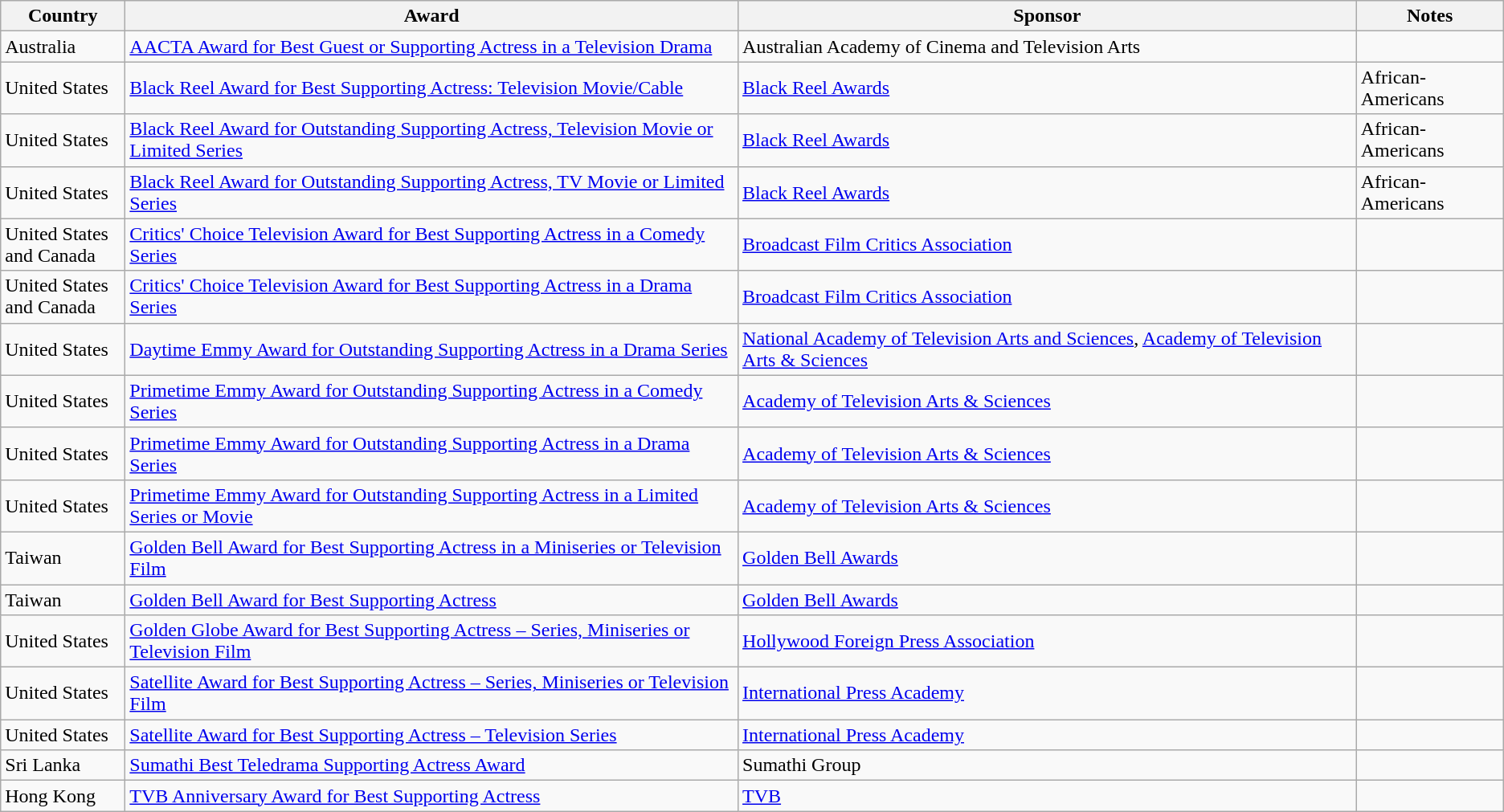<table class="wikitable sortable">
<tr>
<th style="width:6em;">Country</th>
<th>Award</th>
<th>Sponsor</th>
<th>Notes</th>
</tr>
<tr>
<td>Australia</td>
<td><a href='#'>AACTA Award for Best Guest or Supporting Actress in a Television Drama</a></td>
<td>Australian Academy of Cinema and Television Arts</td>
<td></td>
</tr>
<tr>
<td>United States</td>
<td><a href='#'>Black Reel Award for Best Supporting Actress: Television Movie/Cable</a></td>
<td><a href='#'>Black Reel Awards</a></td>
<td>African-Americans</td>
</tr>
<tr>
<td>United States</td>
<td><a href='#'>Black Reel Award for Outstanding Supporting Actress, Television Movie or Limited Series</a></td>
<td><a href='#'>Black Reel Awards</a></td>
<td>African-Americans</td>
</tr>
<tr>
<td>United States</td>
<td><a href='#'>Black Reel Award for Outstanding Supporting Actress, TV Movie or Limited Series</a></td>
<td><a href='#'>Black Reel Awards</a></td>
<td>African-Americans</td>
</tr>
<tr>
<td>United States and Canada</td>
<td><a href='#'>Critics' Choice Television Award for Best Supporting Actress in a Comedy Series</a></td>
<td><a href='#'>Broadcast Film Critics Association</a></td>
<td></td>
</tr>
<tr>
<td>United States and Canada</td>
<td><a href='#'>Critics' Choice Television Award for Best Supporting Actress in a Drama Series</a></td>
<td><a href='#'>Broadcast Film Critics Association</a></td>
<td></td>
</tr>
<tr>
<td>United States</td>
<td><a href='#'>Daytime Emmy Award for Outstanding Supporting Actress in a Drama Series</a></td>
<td><a href='#'>National Academy of Television Arts and Sciences</a>, <a href='#'>Academy of Television Arts & Sciences</a></td>
</tr>
<tr>
<td>United States</td>
<td><a href='#'>Primetime Emmy Award for Outstanding Supporting Actress in a Comedy Series</a></td>
<td><a href='#'>Academy of Television Arts & Sciences</a></td>
<td></td>
</tr>
<tr>
<td>United States</td>
<td><a href='#'>Primetime Emmy Award for Outstanding Supporting Actress in a Drama Series</a></td>
<td><a href='#'>Academy of Television Arts & Sciences</a></td>
<td></td>
</tr>
<tr>
<td>United States</td>
<td><a href='#'>Primetime Emmy Award for Outstanding Supporting Actress in a Limited Series or Movie</a></td>
<td><a href='#'>Academy of Television Arts & Sciences</a></td>
<td></td>
</tr>
<tr>
<td>Taiwan</td>
<td><a href='#'>Golden Bell Award for Best Supporting Actress in a Miniseries or Television Film</a></td>
<td><a href='#'>Golden Bell Awards</a></td>
<td></td>
</tr>
<tr>
<td>Taiwan</td>
<td><a href='#'>Golden Bell Award for Best Supporting Actress</a></td>
<td><a href='#'>Golden Bell Awards</a></td>
<td></td>
</tr>
<tr>
<td>United States</td>
<td><a href='#'>Golden Globe Award for Best Supporting Actress – Series, Miniseries or Television Film</a></td>
<td><a href='#'>Hollywood Foreign Press Association</a></td>
<td></td>
</tr>
<tr>
<td>United States</td>
<td><a href='#'>Satellite Award for Best Supporting Actress – Series, Miniseries or Television Film</a></td>
<td><a href='#'>International Press Academy</a></td>
<td></td>
</tr>
<tr>
<td>United States</td>
<td><a href='#'>Satellite Award for Best Supporting Actress – Television Series</a></td>
<td><a href='#'>International Press Academy</a></td>
<td></td>
</tr>
<tr>
<td>Sri Lanka</td>
<td><a href='#'>Sumathi Best Teledrama Supporting Actress Award</a></td>
<td>Sumathi Group</td>
<td></td>
</tr>
<tr>
<td>Hong Kong</td>
<td><a href='#'>TVB Anniversary Award for Best Supporting Actress</a></td>
<td><a href='#'>TVB</a></td>
<td></td>
</tr>
</table>
